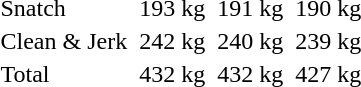<table>
<tr>
<td>Snatch</td>
<td></td>
<td>193 kg</td>
<td></td>
<td>191 kg</td>
<td></td>
<td>190 kg</td>
</tr>
<tr>
<td>Clean & Jerk</td>
<td></td>
<td>242 kg</td>
<td></td>
<td>240 kg</td>
<td></td>
<td>239 kg</td>
</tr>
<tr>
<td>Total</td>
<td></td>
<td>432 kg</td>
<td></td>
<td>432 kg</td>
<td></td>
<td>427 kg</td>
</tr>
</table>
